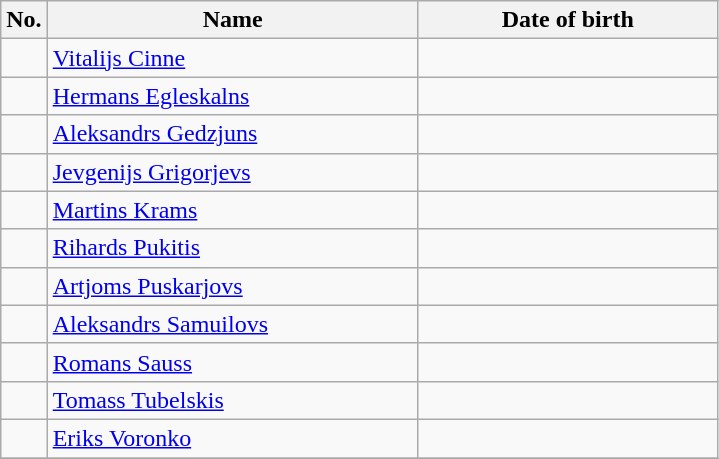<table class="wikitable sortable" style="font-size:100%; text-align:center;">
<tr>
<th>No.</th>
<th style=width:15em>Name</th>
<th style=width:12em>Date of birth</th>
</tr>
<tr>
<td></td>
<td align=left><a href='#'>Vitalijs Cinne</a></td>
<td align=right></td>
</tr>
<tr>
<td></td>
<td align=left><a href='#'>Hermans Egleskalns</a></td>
<td align=right></td>
</tr>
<tr>
<td></td>
<td align=left><a href='#'>Aleksandrs Gedzjuns</a></td>
<td align=right></td>
</tr>
<tr>
<td></td>
<td align=left><a href='#'>Jevgenijs Grigorjevs</a></td>
<td align=right></td>
</tr>
<tr>
<td></td>
<td align=left><a href='#'>Martins Krams</a></td>
<td align=right></td>
</tr>
<tr>
<td></td>
<td align=left><a href='#'>Rihards Pukitis</a></td>
<td align=right></td>
</tr>
<tr>
<td></td>
<td align=left><a href='#'>Artjoms Puskarjovs</a></td>
<td align=right></td>
</tr>
<tr>
<td></td>
<td align=left><a href='#'>Aleksandrs Samuilovs</a></td>
<td align=right></td>
</tr>
<tr>
<td></td>
<td align=left><a href='#'>Romans Sauss</a></td>
<td align=right></td>
</tr>
<tr>
<td></td>
<td align=left><a href='#'>Tomass Tubelskis</a></td>
<td align=right></td>
</tr>
<tr>
<td></td>
<td align=left><a href='#'>Eriks Voronko</a></td>
<td align=right></td>
</tr>
<tr>
</tr>
</table>
